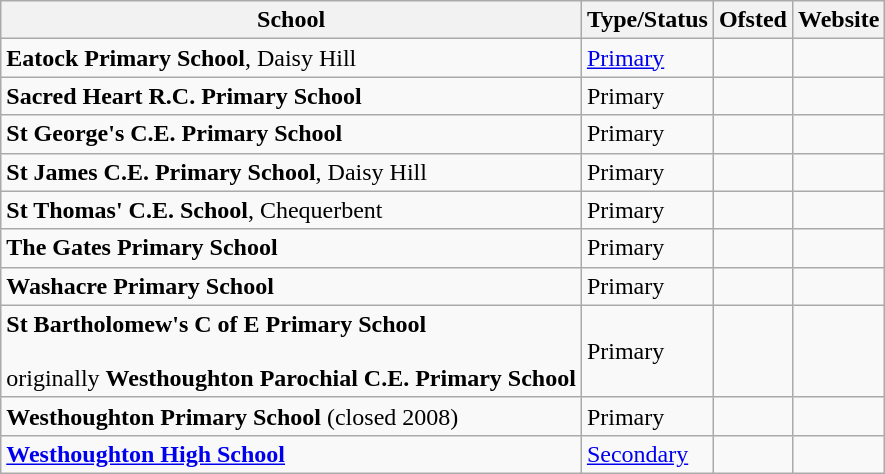<table class="wikitable">
<tr>
<th>School</th>
<th>Type/Status</th>
<th>Ofsted</th>
<th>Website</th>
</tr>
<tr>
<td><strong>Eatock Primary School</strong>, Daisy Hill</td>
<td><a href='#'>Primary</a></td>
<td></td>
<td></td>
</tr>
<tr>
<td><strong>Sacred Heart R.C. Primary School</strong></td>
<td>Primary</td>
<td></td>
<td></td>
</tr>
<tr>
<td><strong>St George's C.E. Primary School</strong></td>
<td>Primary</td>
<td></td>
<td></td>
</tr>
<tr>
<td><strong>St James C.E. Primary School</strong>, Daisy Hill</td>
<td>Primary</td>
<td></td>
<td></td>
</tr>
<tr>
<td><strong>St Thomas' C.E. School</strong>, Chequerbent</td>
<td>Primary</td>
<td></td>
<td></td>
</tr>
<tr>
<td><strong>The Gates Primary School</strong></td>
<td>Primary</td>
<td></td>
<td></td>
</tr>
<tr>
<td><strong>Washacre Primary School</strong></td>
<td>Primary</td>
<td></td>
<td></td>
</tr>
<tr>
<td><strong>St Bartholomew's C of E Primary School</strong> <br><br>originally <strong>Westhoughton Parochial C.E. Primary School </strong></td>
<td>Primary</td>
<td></td>
<td></td>
</tr>
<tr>
<td><strong>Westhoughton Primary School</strong> (closed 2008)</td>
<td>Primary</td>
<td></td>
<td></td>
</tr>
<tr>
<td><strong><a href='#'>Westhoughton High School</a></strong></td>
<td><a href='#'>Secondary</a></td>
<td></td>
<td></td>
</tr>
</table>
